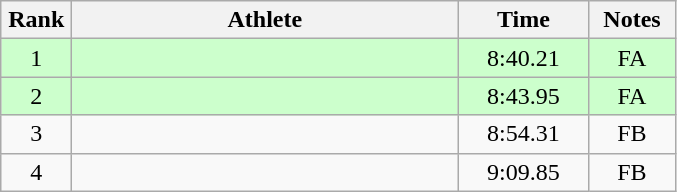<table class=wikitable style="text-align:center">
<tr>
<th width=40>Rank</th>
<th width=250>Athlete</th>
<th width=80>Time</th>
<th width=50>Notes</th>
</tr>
<tr bgcolor="ccffcc">
<td>1</td>
<td align="left"></td>
<td>8:40.21</td>
<td>FA</td>
</tr>
<tr bgcolor="ccffcc">
<td>2</td>
<td align="left"></td>
<td>8:43.95</td>
<td>FA</td>
</tr>
<tr>
<td>3</td>
<td align="left"></td>
<td>8:54.31</td>
<td>FB</td>
</tr>
<tr>
<td>4</td>
<td align="left"></td>
<td>9:09.85</td>
<td>FB</td>
</tr>
</table>
